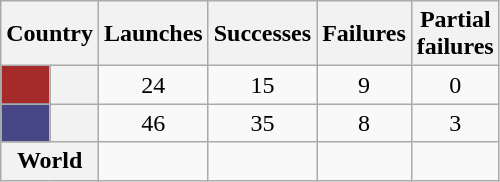<table align="left" class="wikitable sortable" style="text-align:center;">
<tr>
<th scope=col colspan=2>Country</th>
<th scope=col>Launches</th>
<th scope=col>Successes</th>
<th scope=col>Failures</th>
<th scope=col>Partial<br>failures</th>
</tr>
<tr>
<th scope=row style="background:#a52a2a;"></th>
<th style="text-align:left;"></th>
<td>24</td>
<td>15</td>
<td>9</td>
<td>0</td>
</tr>
<tr>
<th scope=row style="background:#484785;"></th>
<th style="text-align:left;"></th>
<td>46</td>
<td>35</td>
<td>8</td>
<td>3</td>
</tr>
<tr>
<th colspan="2">World</th>
<td></td>
<td></td>
<td></td>
<td></td>
</tr>
</table>
